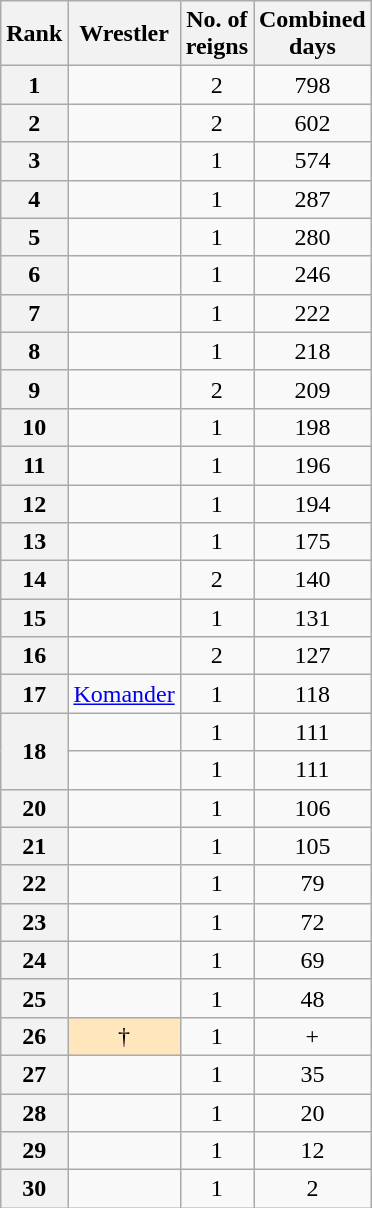<table class="wikitable sortable" style="text-align: center">
<tr>
<th>Rank</th>
<th>Wrestler</th>
<th>No. of<br>reigns</th>
<th>Combined<br>days</th>
</tr>
<tr>
<th>1</th>
<td></td>
<td>2</td>
<td>798</td>
</tr>
<tr>
<th>2</th>
<td></td>
<td>2</td>
<td>602</td>
</tr>
<tr>
<th>3</th>
<td></td>
<td>1</td>
<td>574</td>
</tr>
<tr>
<th>4</th>
<td></td>
<td>1</td>
<td>287</td>
</tr>
<tr>
<th>5</th>
<td></td>
<td>1</td>
<td>280</td>
</tr>
<tr>
<th>6</th>
<td></td>
<td>1</td>
<td>246</td>
</tr>
<tr>
<th>7</th>
<td></td>
<td>1</td>
<td>222</td>
</tr>
<tr>
<th>8</th>
<td></td>
<td>1</td>
<td>218</td>
</tr>
<tr>
<th>9</th>
<td></td>
<td>2</td>
<td>209</td>
</tr>
<tr>
<th>10</th>
<td></td>
<td>1</td>
<td>198</td>
</tr>
<tr>
<th>11</th>
<td></td>
<td>1</td>
<td>196</td>
</tr>
<tr>
<th>12</th>
<td></td>
<td>1</td>
<td>194</td>
</tr>
<tr>
<th>13</th>
<td></td>
<td>1</td>
<td>175</td>
</tr>
<tr>
<th>14</th>
<td></td>
<td>2</td>
<td>140</td>
</tr>
<tr>
<th>15</th>
<td></td>
<td>1</td>
<td>131</td>
</tr>
<tr>
<th>16</th>
<td></td>
<td>2</td>
<td>127</td>
</tr>
<tr>
<th>17</th>
<td><a href='#'>Komander</a></td>
<td>1</td>
<td>118</td>
</tr>
<tr>
<th rowspan="2">18</th>
<td></td>
<td>1</td>
<td>111</td>
</tr>
<tr>
<td></td>
<td>1</td>
<td>111</td>
</tr>
<tr>
<th>20</th>
<td></td>
<td>1</td>
<td>106</td>
</tr>
<tr>
<th>21</th>
<td></td>
<td>1</td>
<td>105</td>
</tr>
<tr>
<th>22</th>
<td></td>
<td>1</td>
<td>79</td>
</tr>
<tr>
<th>23</th>
<td></td>
<td>1</td>
<td>72</td>
</tr>
<tr>
<th>24</th>
<td></td>
<td>1</td>
<td>69</td>
</tr>
<tr>
<th>25</th>
<td></td>
<td>1</td>
<td>48</td>
</tr>
<tr>
<th>26</th>
<td style="background:#ffe6bd;"> †</td>
<td>1</td>
<td>+</td>
</tr>
<tr>
<th>27</th>
<td></td>
<td>1</td>
<td>35</td>
</tr>
<tr>
<th>28</th>
<td></td>
<td>1</td>
<td>20</td>
</tr>
<tr>
<th>29</th>
<td></td>
<td>1</td>
<td>12</td>
</tr>
<tr>
<th>30</th>
<td></td>
<td>1</td>
<td>2</td>
</tr>
</table>
